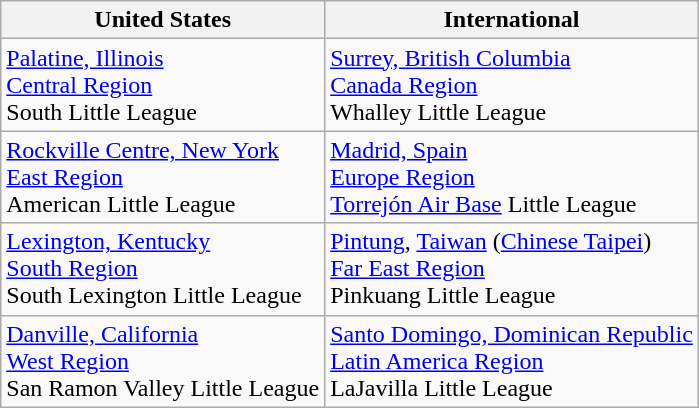<table class="wikitable">
<tr>
<th>United States</th>
<th>International</th>
</tr>
<tr>
<td> <a href='#'>Palatine, Illinois</a><br><a href='#'>Central Region</a><br>South Little League</td>
<td> <a href='#'>Surrey, British Columbia</a><br> <a href='#'>Canada Region</a><br>Whalley Little League</td>
</tr>
<tr>
<td> <a href='#'>Rockville Centre, New York</a><br><a href='#'>East Region</a><br>American Little League</td>
<td> <a href='#'>Madrid, Spain</a><br><a href='#'>Europe Region</a><br><a href='#'>Torrejón Air Base</a> Little League</td>
</tr>
<tr>
<td> <a href='#'>Lexington, Kentucky</a><br><a href='#'>South Region</a><br>South Lexington Little League</td>
<td> <a href='#'>Pintung</a>, <a href='#'>Taiwan</a> (<a href='#'>Chinese Taipei</a>)<br><a href='#'>Far East Region</a><br>Pinkuang Little League</td>
</tr>
<tr>
<td> <a href='#'>Danville, California</a><br><a href='#'>West Region</a><br>San Ramon Valley Little League</td>
<td> <a href='#'>Santo Domingo, Dominican Republic</a><br><a href='#'>Latin America Region</a><br>LaJavilla Little League</td>
</tr>
</table>
